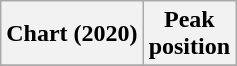<table class="wikitable plainrowheaders" style="text-align:center">
<tr>
<th scope="col">Chart (2020)</th>
<th scope="col">Peak<br>position</th>
</tr>
<tr>
</tr>
</table>
